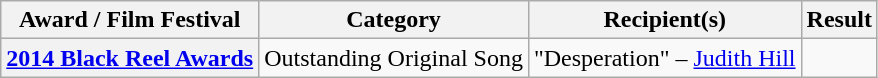<table class="wikitable sortable plainrowheaders">
<tr>
<th scope="col">Award / Film Festival</th>
<th scope="col">Category</th>
<th scope="col">Recipient(s)</th>
<th scope="col">Result</th>
</tr>
<tr>
<th scope="row"><a href='#'>2014 Black Reel Awards</a></th>
<td>Outstanding Original Song</td>
<td>"Desperation" – <a href='#'>Judith Hill</a></td>
<td></td>
</tr>
</table>
